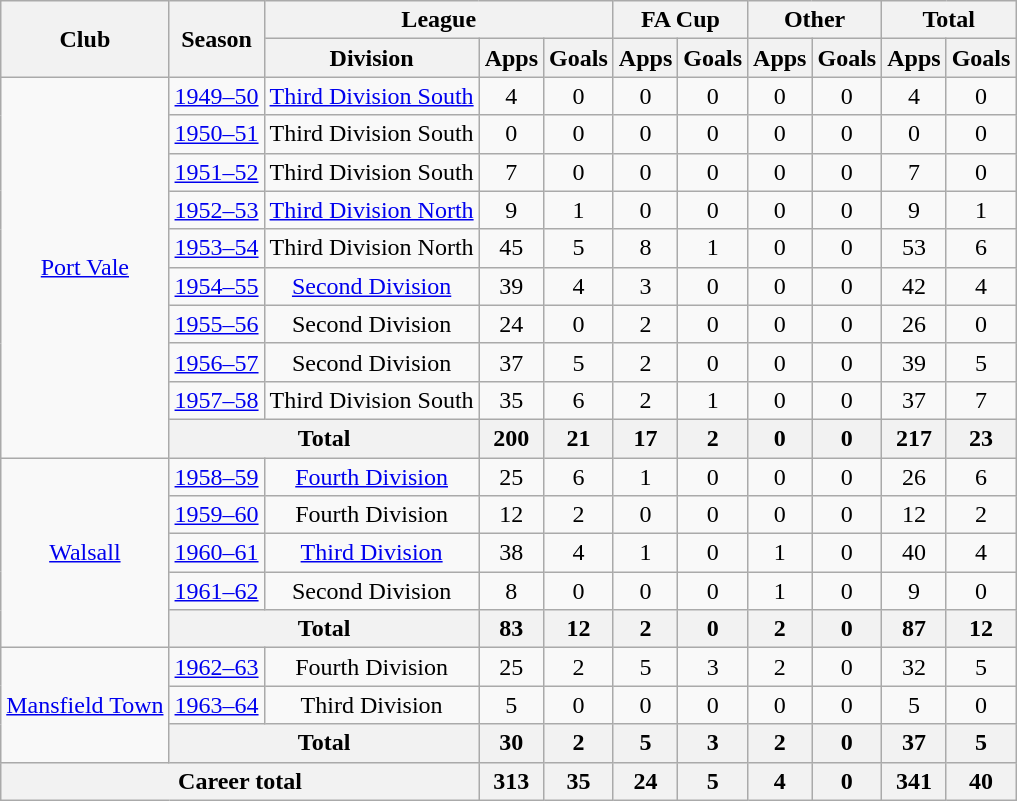<table class="wikitable" style="text-align: center;">
<tr>
<th rowspan="2">Club</th>
<th rowspan="2">Season</th>
<th colspan="3">League</th>
<th colspan="2">FA Cup</th>
<th colspan="2">Other</th>
<th colspan="2">Total</th>
</tr>
<tr>
<th>Division</th>
<th>Apps</th>
<th>Goals</th>
<th>Apps</th>
<th>Goals</th>
<th>Apps</th>
<th>Goals</th>
<th>Apps</th>
<th>Goals</th>
</tr>
<tr>
<td rowspan="10"><a href='#'>Port Vale</a></td>
<td><a href='#'>1949–50</a></td>
<td><a href='#'>Third Division South</a></td>
<td>4</td>
<td>0</td>
<td>0</td>
<td>0</td>
<td>0</td>
<td>0</td>
<td>4</td>
<td>0</td>
</tr>
<tr>
<td><a href='#'>1950–51</a></td>
<td>Third Division South</td>
<td>0</td>
<td>0</td>
<td>0</td>
<td>0</td>
<td>0</td>
<td>0</td>
<td>0</td>
<td>0</td>
</tr>
<tr>
<td><a href='#'>1951–52</a></td>
<td>Third Division South</td>
<td>7</td>
<td>0</td>
<td>0</td>
<td>0</td>
<td>0</td>
<td>0</td>
<td>7</td>
<td>0</td>
</tr>
<tr>
<td><a href='#'>1952–53</a></td>
<td><a href='#'>Third Division North</a></td>
<td>9</td>
<td>1</td>
<td>0</td>
<td>0</td>
<td>0</td>
<td>0</td>
<td>9</td>
<td>1</td>
</tr>
<tr>
<td><a href='#'>1953–54</a></td>
<td>Third Division North</td>
<td>45</td>
<td>5</td>
<td>8</td>
<td>1</td>
<td>0</td>
<td>0</td>
<td>53</td>
<td>6</td>
</tr>
<tr>
<td><a href='#'>1954–55</a></td>
<td><a href='#'>Second Division</a></td>
<td>39</td>
<td>4</td>
<td>3</td>
<td>0</td>
<td>0</td>
<td>0</td>
<td>42</td>
<td>4</td>
</tr>
<tr>
<td><a href='#'>1955–56</a></td>
<td>Second Division</td>
<td>24</td>
<td>0</td>
<td>2</td>
<td>0</td>
<td>0</td>
<td>0</td>
<td>26</td>
<td>0</td>
</tr>
<tr>
<td><a href='#'>1956–57</a></td>
<td>Second Division</td>
<td>37</td>
<td>5</td>
<td>2</td>
<td>0</td>
<td>0</td>
<td>0</td>
<td>39</td>
<td>5</td>
</tr>
<tr>
<td><a href='#'>1957–58</a></td>
<td>Third Division South</td>
<td>35</td>
<td>6</td>
<td>2</td>
<td>1</td>
<td>0</td>
<td>0</td>
<td>37</td>
<td>7</td>
</tr>
<tr>
<th colspan="2">Total</th>
<th>200</th>
<th>21</th>
<th>17</th>
<th>2</th>
<th>0</th>
<th>0</th>
<th>217</th>
<th>23</th>
</tr>
<tr>
<td rowspan="5"><a href='#'>Walsall</a></td>
<td><a href='#'>1958–59</a></td>
<td><a href='#'>Fourth Division</a></td>
<td>25</td>
<td>6</td>
<td>1</td>
<td>0</td>
<td>0</td>
<td>0</td>
<td>26</td>
<td>6</td>
</tr>
<tr>
<td><a href='#'>1959–60</a></td>
<td>Fourth Division</td>
<td>12</td>
<td>2</td>
<td>0</td>
<td>0</td>
<td>0</td>
<td>0</td>
<td>12</td>
<td>2</td>
</tr>
<tr>
<td><a href='#'>1960–61</a></td>
<td><a href='#'>Third Division</a></td>
<td>38</td>
<td>4</td>
<td>1</td>
<td>0</td>
<td>1</td>
<td>0</td>
<td>40</td>
<td>4</td>
</tr>
<tr>
<td><a href='#'>1961–62</a></td>
<td>Second Division</td>
<td>8</td>
<td>0</td>
<td>0</td>
<td>0</td>
<td>1</td>
<td>0</td>
<td>9</td>
<td>0</td>
</tr>
<tr>
<th colspan="2">Total</th>
<th>83</th>
<th>12</th>
<th>2</th>
<th>0</th>
<th>2</th>
<th>0</th>
<th>87</th>
<th>12</th>
</tr>
<tr>
<td rowspan="3"><a href='#'>Mansfield Town</a></td>
<td><a href='#'>1962–63</a></td>
<td>Fourth Division</td>
<td>25</td>
<td>2</td>
<td>5</td>
<td>3</td>
<td>2</td>
<td>0</td>
<td>32</td>
<td>5</td>
</tr>
<tr>
<td><a href='#'>1963–64</a></td>
<td>Third Division</td>
<td>5</td>
<td>0</td>
<td>0</td>
<td>0</td>
<td>0</td>
<td>0</td>
<td>5</td>
<td>0</td>
</tr>
<tr>
<th colspan="2">Total</th>
<th>30</th>
<th>2</th>
<th>5</th>
<th>3</th>
<th>2</th>
<th>0</th>
<th>37</th>
<th>5</th>
</tr>
<tr>
<th colspan="3">Career total</th>
<th>313</th>
<th>35</th>
<th>24</th>
<th>5</th>
<th>4</th>
<th>0</th>
<th>341</th>
<th>40</th>
</tr>
</table>
